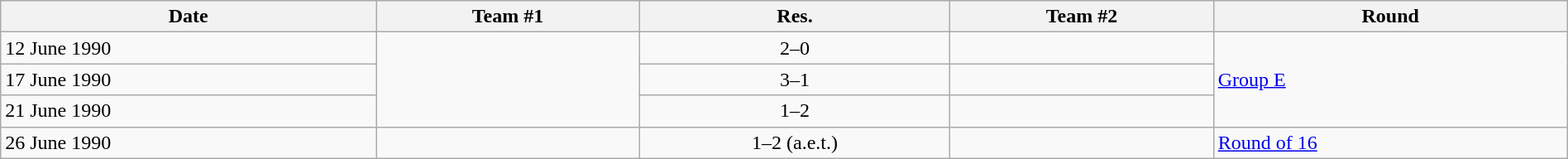<table class="wikitable" style="text-align: left;" width="100%">
<tr>
<th>Date</th>
<th>Team #1</th>
<th>Res.</th>
<th>Team #2</th>
<th>Round</th>
</tr>
<tr>
<td>12 June 1990</td>
<td rowspan="3"></td>
<td style="text-align:center;">2–0</td>
<td></td>
<td rowspan="3"><a href='#'>Group E</a></td>
</tr>
<tr>
<td>17 June 1990</td>
<td style="text-align:center;">3–1</td>
<td></td>
</tr>
<tr>
<td>21 June 1990</td>
<td style="text-align:center;">1–2</td>
<td></td>
</tr>
<tr>
<td>26 June 1990</td>
<td></td>
<td style="text-align:center;">1–2 (a.e.t.)</td>
<td></td>
<td><a href='#'>Round of 16</a></td>
</tr>
</table>
